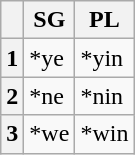<table class="wikitable">
<tr>
<th></th>
<th>SG</th>
<th>PL</th>
</tr>
<tr>
<th>1</th>
<td>*ye</td>
<td>*yin</td>
</tr>
<tr>
<th>2</th>
<td>*ne</td>
<td>*nin</td>
</tr>
<tr>
<th>3</th>
<td>*we</td>
<td>*win</td>
</tr>
</table>
